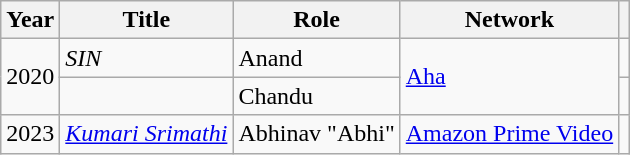<table class="wikitable sortable">
<tr align="text-align:center;">
<th scope="col">Year</th>
<th scope="col">Title</th>
<th scope="col">Role</th>
<th scope="col">Network</th>
<th scope="col" class="unsortable"></th>
</tr>
<tr>
<td rowspan="2" style="text-align:center;">2020</td>
<td><em>SIN</em></td>
<td>Anand</td>
<td rowspan="2"><a href='#'>Aha</a></td>
<td></td>
</tr>
<tr>
<td><em></em></td>
<td>Chandu</td>
<td></td>
</tr>
<tr>
<td>2023</td>
<td><em><a href='#'>Kumari Srimathi</a></em></td>
<td>Abhinav "Abhi"</td>
<td><a href='#'>Amazon Prime Video</a></td>
<td></td>
</tr>
</table>
